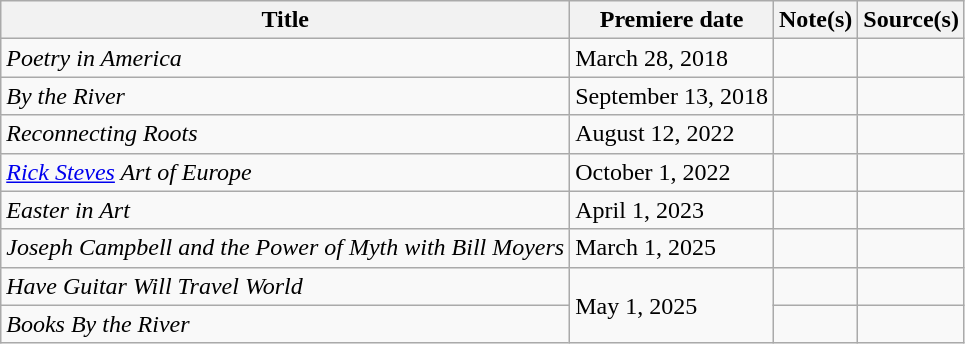<table class="wikitable sortable">
<tr>
<th>Title</th>
<th>Premiere date</th>
<th>Note(s)</th>
<th>Source(s)</th>
</tr>
<tr>
<td><em>Poetry in America</em></td>
<td>March 28, 2018</td>
<td></td>
<td></td>
</tr>
<tr>
<td><em>By the River</em></td>
<td>September 13, 2018</td>
<td></td>
<td></td>
</tr>
<tr>
<td><em>Reconnecting Roots</em></td>
<td>August 12, 2022</td>
<td></td>
<td></td>
</tr>
<tr>
<td><em><a href='#'>Rick Steves</a> Art of Europe</em></td>
<td>October 1, 2022</td>
<td></td>
<td></td>
</tr>
<tr>
<td><em>Easter in Art</em></td>
<td>April 1, 2023</td>
<td></td>
<td></td>
</tr>
<tr>
<td><em>Joseph Campbell and the Power of Myth with Bill Moyers</em></td>
<td>March 1, 2025</td>
<td></td>
<td></td>
</tr>
<tr>
<td><em>Have Guitar Will Travel World</em></td>
<td rowspan="2">May 1, 2025</td>
<td></td>
<td></td>
</tr>
<tr>
<td><em>Books By the River</em></td>
<td></td>
<td></td>
</tr>
</table>
